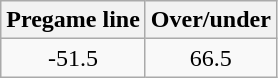<table class="wikitable" style="margin-left: auto; margin-right: auto; border: none; display: inline-table;">
<tr align="center">
<th style=>Pregame line</th>
<th style=>Over/under</th>
</tr>
<tr align="center">
<td>-51.5</td>
<td>66.5</td>
</tr>
</table>
